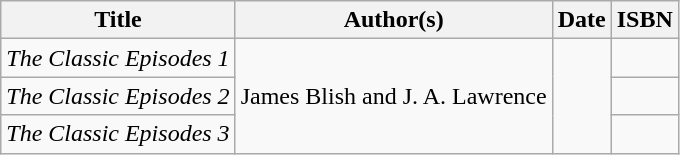<table class="wikitable">
<tr>
<th>Title</th>
<th>Author(s)</th>
<th>Date</th>
<th>ISBN</th>
</tr>
<tr>
<td><em>The Classic Episodes 1</em></td>
<td rowspan="3">James Blish and J. A. Lawrence</td>
<td rowspan="3"></td>
<td></td>
</tr>
<tr>
<td><em>The Classic Episodes 2</em></td>
<td></td>
</tr>
<tr>
<td><em>The Classic Episodes 3</em></td>
<td></td>
</tr>
</table>
